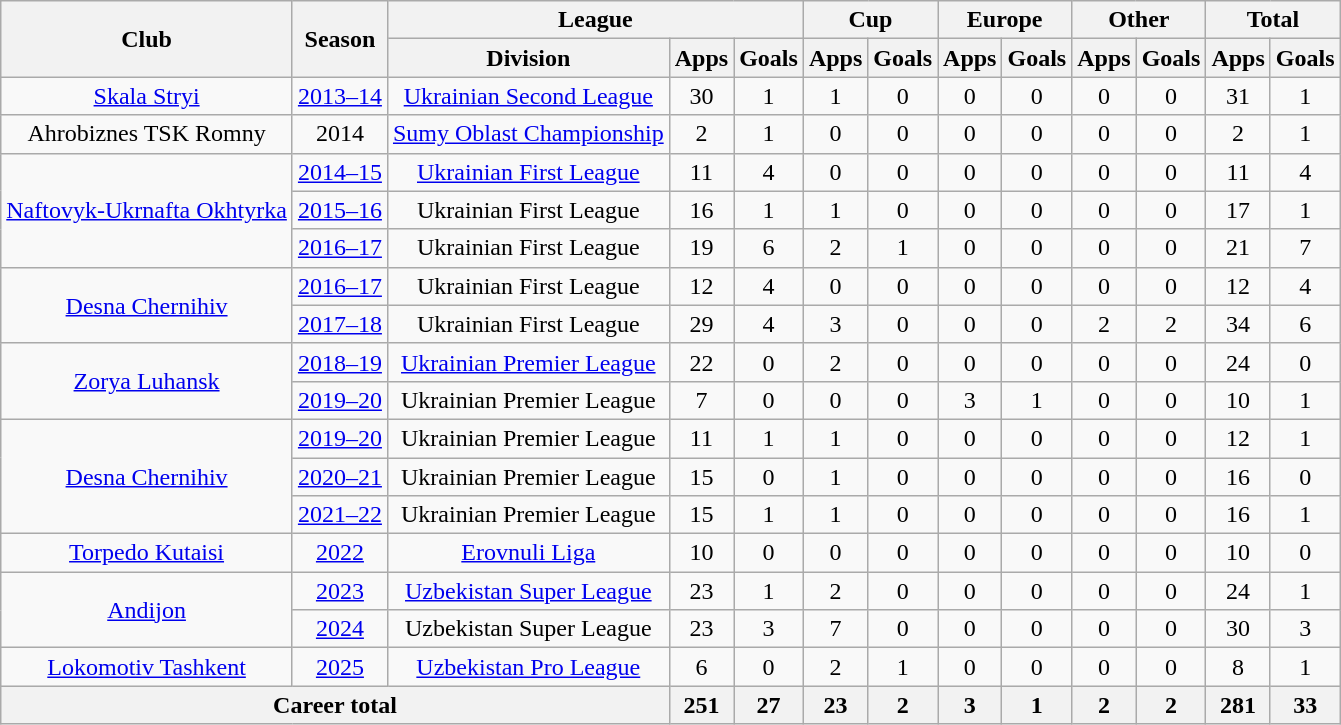<table class="wikitable" style="text-align:center">
<tr>
<th rowspan="2">Club</th>
<th rowspan="2">Season</th>
<th colspan="3">League</th>
<th colspan="2">Cup</th>
<th colspan="2">Europe</th>
<th colspan="2">Other</th>
<th colspan="2">Total</th>
</tr>
<tr>
<th>Division</th>
<th>Apps</th>
<th>Goals</th>
<th>Apps</th>
<th>Goals</th>
<th>Apps</th>
<th>Goals</th>
<th>Apps</th>
<th>Goals</th>
<th>Apps</th>
<th>Goals</th>
</tr>
<tr>
<td rowspan="1"><a href='#'>Skala Stryi</a></td>
<td><a href='#'>2013–14</a></td>
<td><a href='#'>Ukrainian Second League</a></td>
<td>30</td>
<td>1</td>
<td>1</td>
<td>0</td>
<td>0</td>
<td>0</td>
<td>0</td>
<td>0</td>
<td>31</td>
<td>1</td>
</tr>
<tr>
<td rowspan="1">Ahrobiznes TSK Romny</td>
<td>2014</td>
<td><a href='#'>Sumy Oblast Championship</a></td>
<td>2</td>
<td>1</td>
<td>0</td>
<td>0</td>
<td>0</td>
<td>0</td>
<td>0</td>
<td>0</td>
<td>2</td>
<td>1</td>
</tr>
<tr>
<td rowspan="3"><a href='#'>Naftovyk-Ukrnafta Okhtyrka</a></td>
<td><a href='#'>2014–15</a></td>
<td><a href='#'>Ukrainian First League</a></td>
<td>11</td>
<td>4</td>
<td>0</td>
<td>0</td>
<td>0</td>
<td>0</td>
<td>0</td>
<td>0</td>
<td>11</td>
<td>4</td>
</tr>
<tr>
<td><a href='#'>2015–16</a></td>
<td>Ukrainian First League</td>
<td>16</td>
<td>1</td>
<td>1</td>
<td>0</td>
<td>0</td>
<td>0</td>
<td>0</td>
<td>0</td>
<td>17</td>
<td>1</td>
</tr>
<tr>
<td><a href='#'>2016–17</a></td>
<td>Ukrainian First League</td>
<td>19</td>
<td>6</td>
<td>2</td>
<td>1</td>
<td>0</td>
<td>0</td>
<td>0</td>
<td>0</td>
<td>21</td>
<td>7</td>
</tr>
<tr>
<td rowspan="2"><a href='#'>Desna Chernihiv</a></td>
<td><a href='#'>2016–17</a></td>
<td>Ukrainian First League</td>
<td>12</td>
<td>4</td>
<td>0</td>
<td>0</td>
<td>0</td>
<td>0</td>
<td>0</td>
<td>0</td>
<td>12</td>
<td>4</td>
</tr>
<tr>
<td><a href='#'>2017–18</a></td>
<td>Ukrainian First League</td>
<td>29</td>
<td>4</td>
<td>3</td>
<td>0</td>
<td>0</td>
<td>0</td>
<td>2</td>
<td>2</td>
<td>34</td>
<td>6</td>
</tr>
<tr>
<td rowspan="2"><a href='#'>Zorya Luhansk</a></td>
<td><a href='#'>2018–19</a></td>
<td><a href='#'>Ukrainian Premier League</a></td>
<td>22</td>
<td>0</td>
<td>2</td>
<td>0</td>
<td>0</td>
<td>0</td>
<td>0</td>
<td>0</td>
<td>24</td>
<td>0</td>
</tr>
<tr>
<td><a href='#'>2019–20</a></td>
<td>Ukrainian Premier League</td>
<td>7</td>
<td>0</td>
<td>0</td>
<td>0</td>
<td>3</td>
<td>1</td>
<td>0</td>
<td>0</td>
<td>10</td>
<td>1</td>
</tr>
<tr>
<td rowspan="3"><a href='#'>Desna Chernihiv</a></td>
<td><a href='#'>2019–20</a></td>
<td>Ukrainian Premier League</td>
<td>11</td>
<td>1</td>
<td>1</td>
<td>0</td>
<td>0</td>
<td>0</td>
<td>0</td>
<td>0</td>
<td>12</td>
<td>1</td>
</tr>
<tr>
<td><a href='#'>2020–21</a></td>
<td>Ukrainian Premier League</td>
<td>15</td>
<td>0</td>
<td>1</td>
<td>0</td>
<td>0</td>
<td>0</td>
<td>0</td>
<td>0</td>
<td>16</td>
<td>0</td>
</tr>
<tr>
<td><a href='#'>2021–22</a></td>
<td>Ukrainian Premier League</td>
<td>15</td>
<td>1</td>
<td>1</td>
<td>0</td>
<td>0</td>
<td>0</td>
<td>0</td>
<td>0</td>
<td>16</td>
<td>1</td>
</tr>
<tr>
<td rowspan="1"><a href='#'>Torpedo Kutaisi</a></td>
<td><a href='#'>2022</a></td>
<td><a href='#'>Erovnuli Liga</a></td>
<td>10</td>
<td>0</td>
<td>0</td>
<td>0</td>
<td>0</td>
<td>0</td>
<td>0</td>
<td>0</td>
<td>10</td>
<td>0</td>
</tr>
<tr>
<td rowspan="2"><a href='#'>Andijon</a></td>
<td><a href='#'>2023</a></td>
<td><a href='#'>Uzbekistan Super League</a></td>
<td>23</td>
<td>1</td>
<td>2</td>
<td>0</td>
<td>0</td>
<td>0</td>
<td>0</td>
<td>0</td>
<td>24</td>
<td>1</td>
</tr>
<tr>
<td><a href='#'>2024</a></td>
<td>Uzbekistan Super League</td>
<td>23</td>
<td>3</td>
<td>7</td>
<td>0</td>
<td>0</td>
<td>0</td>
<td>0</td>
<td>0</td>
<td>30</td>
<td>3</td>
</tr>
<tr>
<td rowspan="1"><a href='#'>Lokomotiv Tashkent</a></td>
<td><a href='#'>2025</a></td>
<td><a href='#'>Uzbekistan Pro League</a></td>
<td>6</td>
<td>0</td>
<td>2</td>
<td>1</td>
<td>0</td>
<td>0</td>
<td>0</td>
<td>0</td>
<td>8</td>
<td>1</td>
</tr>
<tr>
<th colspan="3">Career total</th>
<th>251</th>
<th>27</th>
<th>23</th>
<th>2</th>
<th>3</th>
<th>1</th>
<th>2</th>
<th>2</th>
<th>281</th>
<th>33</th>
</tr>
</table>
